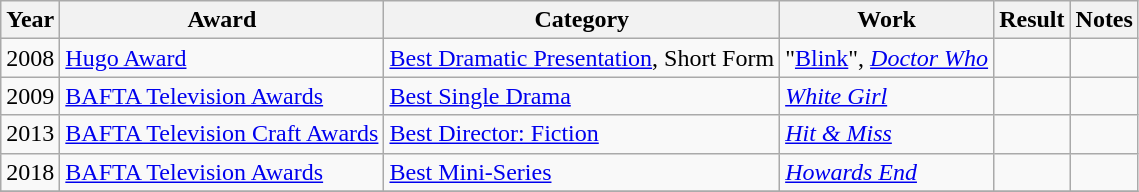<table class="wikitable">
<tr>
<th>Year</th>
<th>Award</th>
<th>Category</th>
<th>Work</th>
<th>Result</th>
<th>Notes</th>
</tr>
<tr>
<td>2008</td>
<td><a href='#'>Hugo Award</a></td>
<td><a href='#'>Best Dramatic Presentation</a>, Short Form</td>
<td>"<a href='#'>Blink</a>", <em><a href='#'>Doctor Who</a></em></td>
<td></td>
<td></td>
</tr>
<tr>
<td>2009</td>
<td><a href='#'>BAFTA Television Awards</a></td>
<td><a href='#'>Best Single Drama</a></td>
<td><em><a href='#'>White Girl</a></em></td>
<td></td>
<td></td>
</tr>
<tr>
<td>2013</td>
<td><a href='#'>BAFTA Television Craft Awards</a></td>
<td><a href='#'>Best Director: Fiction</a></td>
<td><em><a href='#'>Hit & Miss</a></em></td>
<td></td>
<td></td>
</tr>
<tr>
<td>2018</td>
<td><a href='#'>BAFTA Television Awards</a></td>
<td><a href='#'>Best Mini-Series</a></td>
<td><em><a href='#'>Howards End</a></em></td>
<td></td>
<td></td>
</tr>
<tr>
</tr>
</table>
